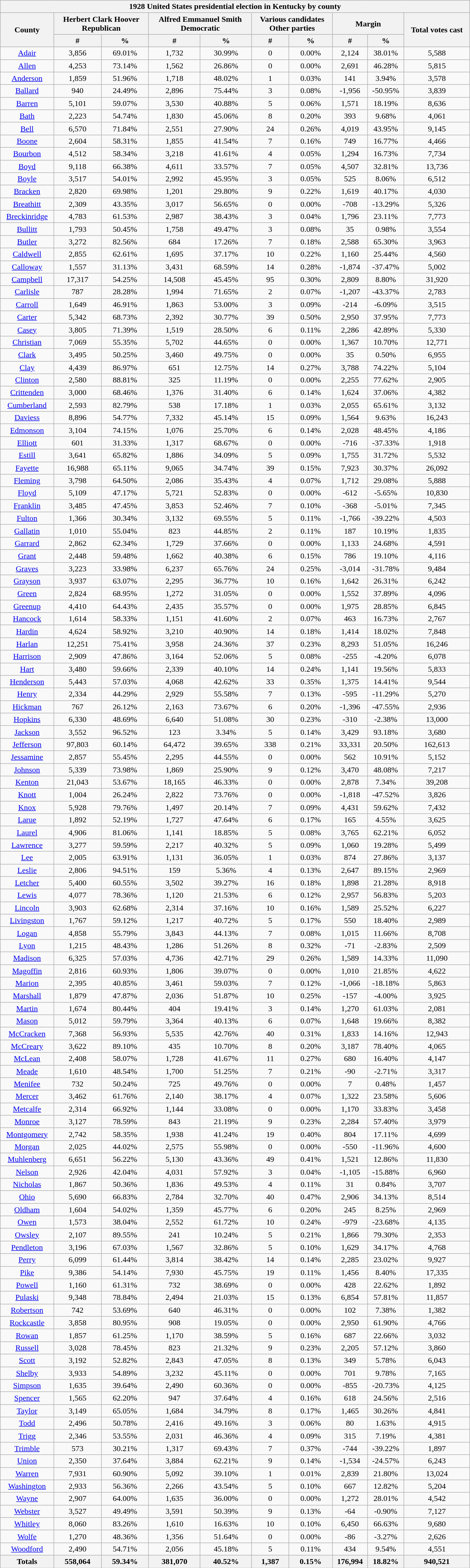<table width="75%" class="wikitable sortable mw-collapsible mw-collapsed">
<tr>
<th colspan="10">1928 United States presidential election in Kentucky by county</th>
</tr>
<tr>
<th rowspan="2">County</th>
<th colspan="2">Herbert Clark Hoover<br>Republican</th>
<th colspan="2">Alfred Emmanuel Smith<br>Democratic</th>
<th colspan="2">Various candidates<br>Other parties</th>
<th colspan="2">Margin</th>
<th rowspan="2">Total votes cast</th>
</tr>
<tr bgcolor="lightgrey">
<th data-sort-type="number">#</th>
<th data-sort-type="number">%</th>
<th data-sort-type="number">#</th>
<th data-sort-type="number">%</th>
<th data-sort-type="number">#</th>
<th data-sort-type="number">%</th>
<th data-sort-type="number">#</th>
<th data-sort-type="number">%</th>
</tr>
<tr style="text-align:center;">
<td><a href='#'>Adair</a></td>
<td>3,856</td>
<td>69.01%</td>
<td>1,732</td>
<td>30.99%</td>
<td>0</td>
<td>0.00%</td>
<td>2,124</td>
<td>38.01%</td>
<td>5,588</td>
</tr>
<tr style="text-align:center;">
<td><a href='#'>Allen</a></td>
<td>4,253</td>
<td>73.14%</td>
<td>1,562</td>
<td>26.86%</td>
<td>0</td>
<td>0.00%</td>
<td>2,691</td>
<td>46.28%</td>
<td>5,815</td>
</tr>
<tr style="text-align:center;">
<td><a href='#'>Anderson</a></td>
<td>1,859</td>
<td>51.96%</td>
<td>1,718</td>
<td>48.02%</td>
<td>1</td>
<td>0.03%</td>
<td>141</td>
<td>3.94%</td>
<td>3,578</td>
</tr>
<tr style="text-align:center;">
<td><a href='#'>Ballard</a></td>
<td>940</td>
<td>24.49%</td>
<td>2,896</td>
<td>75.44%</td>
<td>3</td>
<td>0.08%</td>
<td>-1,956</td>
<td>-50.95%</td>
<td>3,839</td>
</tr>
<tr style="text-align:center;">
<td><a href='#'>Barren</a></td>
<td>5,101</td>
<td>59.07%</td>
<td>3,530</td>
<td>40.88%</td>
<td>5</td>
<td>0.06%</td>
<td>1,571</td>
<td>18.19%</td>
<td>8,636</td>
</tr>
<tr style="text-align:center;">
<td><a href='#'>Bath</a></td>
<td>2,223</td>
<td>54.74%</td>
<td>1,830</td>
<td>45.06%</td>
<td>8</td>
<td>0.20%</td>
<td>393</td>
<td>9.68%</td>
<td>4,061</td>
</tr>
<tr style="text-align:center;">
<td><a href='#'>Bell</a></td>
<td>6,570</td>
<td>71.84%</td>
<td>2,551</td>
<td>27.90%</td>
<td>24</td>
<td>0.26%</td>
<td>4,019</td>
<td>43.95%</td>
<td>9,145</td>
</tr>
<tr style="text-align:center;">
<td><a href='#'>Boone</a></td>
<td>2,604</td>
<td>58.31%</td>
<td>1,855</td>
<td>41.54%</td>
<td>7</td>
<td>0.16%</td>
<td>749</td>
<td>16.77%</td>
<td>4,466</td>
</tr>
<tr style="text-align:center;">
<td><a href='#'>Bourbon</a></td>
<td>4,512</td>
<td>58.34%</td>
<td>3,218</td>
<td>41.61%</td>
<td>4</td>
<td>0.05%</td>
<td>1,294</td>
<td>16.73%</td>
<td>7,734</td>
</tr>
<tr style="text-align:center;">
<td><a href='#'>Boyd</a></td>
<td>9,118</td>
<td>66.38%</td>
<td>4,611</td>
<td>33.57%</td>
<td>7</td>
<td>0.05%</td>
<td>4,507</td>
<td>32.81%</td>
<td>13,736</td>
</tr>
<tr style="text-align:center;">
<td><a href='#'>Boyle</a></td>
<td>3,517</td>
<td>54.01%</td>
<td>2,992</td>
<td>45.95%</td>
<td>3</td>
<td>0.05%</td>
<td>525</td>
<td>8.06%</td>
<td>6,512</td>
</tr>
<tr style="text-align:center;">
<td><a href='#'>Bracken</a></td>
<td>2,820</td>
<td>69.98%</td>
<td>1,201</td>
<td>29.80%</td>
<td>9</td>
<td>0.22%</td>
<td>1,619</td>
<td>40.17%</td>
<td>4,030</td>
</tr>
<tr style="text-align:center;">
<td><a href='#'>Breathitt</a></td>
<td>2,309</td>
<td>43.35%</td>
<td>3,017</td>
<td>56.65%</td>
<td>0</td>
<td>0.00%</td>
<td>-708</td>
<td>-13.29%</td>
<td>5,326</td>
</tr>
<tr style="text-align:center;">
<td><a href='#'>Breckinridge</a></td>
<td>4,783</td>
<td>61.53%</td>
<td>2,987</td>
<td>38.43%</td>
<td>3</td>
<td>0.04%</td>
<td>1,796</td>
<td>23.11%</td>
<td>7,773</td>
</tr>
<tr style="text-align:center;">
<td><a href='#'>Bullitt</a></td>
<td>1,793</td>
<td>50.45%</td>
<td>1,758</td>
<td>49.47%</td>
<td>3</td>
<td>0.08%</td>
<td>35</td>
<td>0.98%</td>
<td>3,554</td>
</tr>
<tr style="text-align:center;">
<td><a href='#'>Butler</a></td>
<td>3,272</td>
<td>82.56%</td>
<td>684</td>
<td>17.26%</td>
<td>7</td>
<td>0.18%</td>
<td>2,588</td>
<td>65.30%</td>
<td>3,963</td>
</tr>
<tr style="text-align:center;">
<td><a href='#'>Caldwell</a></td>
<td>2,855</td>
<td>62.61%</td>
<td>1,695</td>
<td>37.17%</td>
<td>10</td>
<td>0.22%</td>
<td>1,160</td>
<td>25.44%</td>
<td>4,560</td>
</tr>
<tr style="text-align:center;">
<td><a href='#'>Calloway</a></td>
<td>1,557</td>
<td>31.13%</td>
<td>3,431</td>
<td>68.59%</td>
<td>14</td>
<td>0.28%</td>
<td>-1,874</td>
<td>-37.47%</td>
<td>5,002</td>
</tr>
<tr style="text-align:center;">
<td><a href='#'>Campbell</a></td>
<td>17,317</td>
<td>54.25%</td>
<td>14,508</td>
<td>45.45%</td>
<td>95</td>
<td>0.30%</td>
<td>2,809</td>
<td>8.80%</td>
<td>31,920</td>
</tr>
<tr style="text-align:center;">
<td><a href='#'>Carlisle</a></td>
<td>787</td>
<td>28.28%</td>
<td>1,994</td>
<td>71.65%</td>
<td>2</td>
<td>0.07%</td>
<td>-1,207</td>
<td>-43.37%</td>
<td>2,783</td>
</tr>
<tr style="text-align:center;">
<td><a href='#'>Carroll</a></td>
<td>1,649</td>
<td>46.91%</td>
<td>1,863</td>
<td>53.00%</td>
<td>3</td>
<td>0.09%</td>
<td>-214</td>
<td>-6.09%</td>
<td>3,515</td>
</tr>
<tr style="text-align:center;">
<td><a href='#'>Carter</a></td>
<td>5,342</td>
<td>68.73%</td>
<td>2,392</td>
<td>30.77%</td>
<td>39</td>
<td>0.50%</td>
<td>2,950</td>
<td>37.95%</td>
<td>7,773</td>
</tr>
<tr style="text-align:center;">
<td><a href='#'>Casey</a></td>
<td>3,805</td>
<td>71.39%</td>
<td>1,519</td>
<td>28.50%</td>
<td>6</td>
<td>0.11%</td>
<td>2,286</td>
<td>42.89%</td>
<td>5,330</td>
</tr>
<tr style="text-align:center;">
<td><a href='#'>Christian</a></td>
<td>7,069</td>
<td>55.35%</td>
<td>5,702</td>
<td>44.65%</td>
<td>0</td>
<td>0.00%</td>
<td>1,367</td>
<td>10.70%</td>
<td>12,771</td>
</tr>
<tr style="text-align:center;">
<td><a href='#'>Clark</a></td>
<td>3,495</td>
<td>50.25%</td>
<td>3,460</td>
<td>49.75%</td>
<td>0</td>
<td>0.00%</td>
<td>35</td>
<td>0.50%</td>
<td>6,955</td>
</tr>
<tr style="text-align:center;">
<td><a href='#'>Clay</a></td>
<td>4,439</td>
<td>86.97%</td>
<td>651</td>
<td>12.75%</td>
<td>14</td>
<td>0.27%</td>
<td>3,788</td>
<td>74.22%</td>
<td>5,104</td>
</tr>
<tr style="text-align:center;">
<td><a href='#'>Clinton</a></td>
<td>2,580</td>
<td>88.81%</td>
<td>325</td>
<td>11.19%</td>
<td>0</td>
<td>0.00%</td>
<td>2,255</td>
<td>77.62%</td>
<td>2,905</td>
</tr>
<tr style="text-align:center;">
<td><a href='#'>Crittenden</a></td>
<td>3,000</td>
<td>68.46%</td>
<td>1,376</td>
<td>31.40%</td>
<td>6</td>
<td>0.14%</td>
<td>1,624</td>
<td>37.06%</td>
<td>4,382</td>
</tr>
<tr style="text-align:center;">
<td><a href='#'>Cumberland</a></td>
<td>2,593</td>
<td>82.79%</td>
<td>538</td>
<td>17.18%</td>
<td>1</td>
<td>0.03%</td>
<td>2,055</td>
<td>65.61%</td>
<td>3,132</td>
</tr>
<tr style="text-align:center;">
<td><a href='#'>Daviess</a></td>
<td>8,896</td>
<td>54.77%</td>
<td>7,332</td>
<td>45.14%</td>
<td>15</td>
<td>0.09%</td>
<td>1,564</td>
<td>9.63%</td>
<td>16,243</td>
</tr>
<tr style="text-align:center;">
<td><a href='#'>Edmonson</a></td>
<td>3,104</td>
<td>74.15%</td>
<td>1,076</td>
<td>25.70%</td>
<td>6</td>
<td>0.14%</td>
<td>2,028</td>
<td>48.45%</td>
<td>4,186</td>
</tr>
<tr style="text-align:center;">
<td><a href='#'>Elliott</a></td>
<td>601</td>
<td>31.33%</td>
<td>1,317</td>
<td>68.67%</td>
<td>0</td>
<td>0.00%</td>
<td>-716</td>
<td>-37.33%</td>
<td>1,918</td>
</tr>
<tr style="text-align:center;">
<td><a href='#'>Estill</a></td>
<td>3,641</td>
<td>65.82%</td>
<td>1,886</td>
<td>34.09%</td>
<td>5</td>
<td>0.09%</td>
<td>1,755</td>
<td>31.72%</td>
<td>5,532</td>
</tr>
<tr style="text-align:center;">
<td><a href='#'>Fayette</a></td>
<td>16,988</td>
<td>65.11%</td>
<td>9,065</td>
<td>34.74%</td>
<td>39</td>
<td>0.15%</td>
<td>7,923</td>
<td>30.37%</td>
<td>26,092</td>
</tr>
<tr style="text-align:center;">
<td><a href='#'>Fleming</a></td>
<td>3,798</td>
<td>64.50%</td>
<td>2,086</td>
<td>35.43%</td>
<td>4</td>
<td>0.07%</td>
<td>1,712</td>
<td>29.08%</td>
<td>5,888</td>
</tr>
<tr style="text-align:center;">
<td><a href='#'>Floyd</a></td>
<td>5,109</td>
<td>47.17%</td>
<td>5,721</td>
<td>52.83%</td>
<td>0</td>
<td>0.00%</td>
<td>-612</td>
<td>-5.65%</td>
<td>10,830</td>
</tr>
<tr style="text-align:center;">
<td><a href='#'>Franklin</a></td>
<td>3,485</td>
<td>47.45%</td>
<td>3,853</td>
<td>52.46%</td>
<td>7</td>
<td>0.10%</td>
<td>-368</td>
<td>-5.01%</td>
<td>7,345</td>
</tr>
<tr style="text-align:center;">
<td><a href='#'>Fulton</a></td>
<td>1,366</td>
<td>30.34%</td>
<td>3,132</td>
<td>69.55%</td>
<td>5</td>
<td>0.11%</td>
<td>-1,766</td>
<td>-39.22%</td>
<td>4,503</td>
</tr>
<tr style="text-align:center;">
<td><a href='#'>Gallatin</a></td>
<td>1,010</td>
<td>55.04%</td>
<td>823</td>
<td>44.85%</td>
<td>2</td>
<td>0.11%</td>
<td>187</td>
<td>10.19%</td>
<td>1,835</td>
</tr>
<tr style="text-align:center;">
<td><a href='#'>Garrard</a></td>
<td>2,862</td>
<td>62.34%</td>
<td>1,729</td>
<td>37.66%</td>
<td>0</td>
<td>0.00%</td>
<td>1,133</td>
<td>24.68%</td>
<td>4,591</td>
</tr>
<tr style="text-align:center;">
<td><a href='#'>Grant</a></td>
<td>2,448</td>
<td>59.48%</td>
<td>1,662</td>
<td>40.38%</td>
<td>6</td>
<td>0.15%</td>
<td>786</td>
<td>19.10%</td>
<td>4,116</td>
</tr>
<tr style="text-align:center;">
<td><a href='#'>Graves</a></td>
<td>3,223</td>
<td>33.98%</td>
<td>6,237</td>
<td>65.76%</td>
<td>24</td>
<td>0.25%</td>
<td>-3,014</td>
<td>-31.78%</td>
<td>9,484</td>
</tr>
<tr style="text-align:center;">
<td><a href='#'>Grayson</a></td>
<td>3,937</td>
<td>63.07%</td>
<td>2,295</td>
<td>36.77%</td>
<td>10</td>
<td>0.16%</td>
<td>1,642</td>
<td>26.31%</td>
<td>6,242</td>
</tr>
<tr style="text-align:center;">
<td><a href='#'>Green</a></td>
<td>2,824</td>
<td>68.95%</td>
<td>1,272</td>
<td>31.05%</td>
<td>0</td>
<td>0.00%</td>
<td>1,552</td>
<td>37.89%</td>
<td>4,096</td>
</tr>
<tr style="text-align:center;">
<td><a href='#'>Greenup</a></td>
<td>4,410</td>
<td>64.43%</td>
<td>2,435</td>
<td>35.57%</td>
<td>0</td>
<td>0.00%</td>
<td>1,975</td>
<td>28.85%</td>
<td>6,845</td>
</tr>
<tr style="text-align:center;">
<td><a href='#'>Hancock</a></td>
<td>1,614</td>
<td>58.33%</td>
<td>1,151</td>
<td>41.60%</td>
<td>2</td>
<td>0.07%</td>
<td>463</td>
<td>16.73%</td>
<td>2,767</td>
</tr>
<tr style="text-align:center;">
<td><a href='#'>Hardin</a></td>
<td>4,624</td>
<td>58.92%</td>
<td>3,210</td>
<td>40.90%</td>
<td>14</td>
<td>0.18%</td>
<td>1,414</td>
<td>18.02%</td>
<td>7,848</td>
</tr>
<tr style="text-align:center;">
<td><a href='#'>Harlan</a></td>
<td>12,251</td>
<td>75.41%</td>
<td>3,958</td>
<td>24.36%</td>
<td>37</td>
<td>0.23%</td>
<td>8,293</td>
<td>51.05%</td>
<td>16,246</td>
</tr>
<tr style="text-align:center;">
<td><a href='#'>Harrison</a></td>
<td>2,909</td>
<td>47.86%</td>
<td>3,164</td>
<td>52.06%</td>
<td>5</td>
<td>0.08%</td>
<td>-255</td>
<td>-4.20%</td>
<td>6,078</td>
</tr>
<tr style="text-align:center;">
<td><a href='#'>Hart</a></td>
<td>3,480</td>
<td>59.66%</td>
<td>2,339</td>
<td>40.10%</td>
<td>14</td>
<td>0.24%</td>
<td>1,141</td>
<td>19.56%</td>
<td>5,833</td>
</tr>
<tr style="text-align:center;">
<td><a href='#'>Henderson</a></td>
<td>5,443</td>
<td>57.03%</td>
<td>4,068</td>
<td>42.62%</td>
<td>33</td>
<td>0.35%</td>
<td>1,375</td>
<td>14.41%</td>
<td>9,544</td>
</tr>
<tr style="text-align:center;">
<td><a href='#'>Henry</a></td>
<td>2,334</td>
<td>44.29%</td>
<td>2,929</td>
<td>55.58%</td>
<td>7</td>
<td>0.13%</td>
<td>-595</td>
<td>-11.29%</td>
<td>5,270</td>
</tr>
<tr style="text-align:center;">
<td><a href='#'>Hickman</a></td>
<td>767</td>
<td>26.12%</td>
<td>2,163</td>
<td>73.67%</td>
<td>6</td>
<td>0.20%</td>
<td>-1,396</td>
<td>-47.55%</td>
<td>2,936</td>
</tr>
<tr style="text-align:center;">
<td><a href='#'>Hopkins</a></td>
<td>6,330</td>
<td>48.69%</td>
<td>6,640</td>
<td>51.08%</td>
<td>30</td>
<td>0.23%</td>
<td>-310</td>
<td>-2.38%</td>
<td>13,000</td>
</tr>
<tr style="text-align:center;">
<td><a href='#'>Jackson</a></td>
<td>3,552</td>
<td>96.52%</td>
<td>123</td>
<td>3.34%</td>
<td>5</td>
<td>0.14%</td>
<td>3,429</td>
<td>93.18%</td>
<td>3,680</td>
</tr>
<tr style="text-align:center;">
<td><a href='#'>Jefferson</a></td>
<td>97,803</td>
<td>60.14%</td>
<td>64,472</td>
<td>39.65%</td>
<td>338</td>
<td>0.21%</td>
<td>33,331</td>
<td>20.50%</td>
<td>162,613</td>
</tr>
<tr style="text-align:center;">
<td><a href='#'>Jessamine</a></td>
<td>2,857</td>
<td>55.45%</td>
<td>2,295</td>
<td>44.55%</td>
<td>0</td>
<td>0.00%</td>
<td>562</td>
<td>10.91%</td>
<td>5,152</td>
</tr>
<tr style="text-align:center;">
<td><a href='#'>Johnson</a></td>
<td>5,339</td>
<td>73.98%</td>
<td>1,869</td>
<td>25.90%</td>
<td>9</td>
<td>0.12%</td>
<td>3,470</td>
<td>48.08%</td>
<td>7,217</td>
</tr>
<tr style="text-align:center;">
<td><a href='#'>Kenton</a></td>
<td>21,043</td>
<td>53.67%</td>
<td>18,165</td>
<td>46.33%</td>
<td>0</td>
<td>0.00%</td>
<td>2,878</td>
<td>7.34%</td>
<td>39,208</td>
</tr>
<tr style="text-align:center;">
<td><a href='#'>Knott</a></td>
<td>1,004</td>
<td>26.24%</td>
<td>2,822</td>
<td>73.76%</td>
<td>0</td>
<td>0.00%</td>
<td>-1,818</td>
<td>-47.52%</td>
<td>3,826</td>
</tr>
<tr style="text-align:center;">
<td><a href='#'>Knox</a></td>
<td>5,928</td>
<td>79.76%</td>
<td>1,497</td>
<td>20.14%</td>
<td>7</td>
<td>0.09%</td>
<td>4,431</td>
<td>59.62%</td>
<td>7,432</td>
</tr>
<tr style="text-align:center;">
<td><a href='#'>Larue</a></td>
<td>1,892</td>
<td>52.19%</td>
<td>1,727</td>
<td>47.64%</td>
<td>6</td>
<td>0.17%</td>
<td>165</td>
<td>4.55%</td>
<td>3,625</td>
</tr>
<tr style="text-align:center;">
<td><a href='#'>Laurel</a></td>
<td>4,906</td>
<td>81.06%</td>
<td>1,141</td>
<td>18.85%</td>
<td>5</td>
<td>0.08%</td>
<td>3,765</td>
<td>62.21%</td>
<td>6,052</td>
</tr>
<tr style="text-align:center;">
<td><a href='#'>Lawrence</a></td>
<td>3,277</td>
<td>59.59%</td>
<td>2,217</td>
<td>40.32%</td>
<td>5</td>
<td>0.09%</td>
<td>1,060</td>
<td>19.28%</td>
<td>5,499</td>
</tr>
<tr style="text-align:center;">
<td><a href='#'>Lee</a></td>
<td>2,005</td>
<td>63.91%</td>
<td>1,131</td>
<td>36.05%</td>
<td>1</td>
<td>0.03%</td>
<td>874</td>
<td>27.86%</td>
<td>3,137</td>
</tr>
<tr style="text-align:center;">
<td><a href='#'>Leslie</a></td>
<td>2,806</td>
<td>94.51%</td>
<td>159</td>
<td>5.36%</td>
<td>4</td>
<td>0.13%</td>
<td>2,647</td>
<td>89.15%</td>
<td>2,969</td>
</tr>
<tr style="text-align:center;">
<td><a href='#'>Letcher</a></td>
<td>5,400</td>
<td>60.55%</td>
<td>3,502</td>
<td>39.27%</td>
<td>16</td>
<td>0.18%</td>
<td>1,898</td>
<td>21.28%</td>
<td>8,918</td>
</tr>
<tr style="text-align:center;">
<td><a href='#'>Lewis</a></td>
<td>4,077</td>
<td>78.36%</td>
<td>1,120</td>
<td>21.53%</td>
<td>6</td>
<td>0.12%</td>
<td>2,957</td>
<td>56.83%</td>
<td>5,203</td>
</tr>
<tr style="text-align:center;">
<td><a href='#'>Lincoln</a></td>
<td>3,903</td>
<td>62.68%</td>
<td>2,314</td>
<td>37.16%</td>
<td>10</td>
<td>0.16%</td>
<td>1,589</td>
<td>25.52%</td>
<td>6,227</td>
</tr>
<tr style="text-align:center;">
<td><a href='#'>Livingston</a></td>
<td>1,767</td>
<td>59.12%</td>
<td>1,217</td>
<td>40.72%</td>
<td>5</td>
<td>0.17%</td>
<td>550</td>
<td>18.40%</td>
<td>2,989</td>
</tr>
<tr style="text-align:center;">
<td><a href='#'>Logan</a></td>
<td>4,858</td>
<td>55.79%</td>
<td>3,843</td>
<td>44.13%</td>
<td>7</td>
<td>0.08%</td>
<td>1,015</td>
<td>11.66%</td>
<td>8,708</td>
</tr>
<tr style="text-align:center;">
<td><a href='#'>Lyon</a></td>
<td>1,215</td>
<td>48.43%</td>
<td>1,286</td>
<td>51.26%</td>
<td>8</td>
<td>0.32%</td>
<td>-71</td>
<td>-2.83%</td>
<td>2,509</td>
</tr>
<tr style="text-align:center;">
<td><a href='#'>Madison</a></td>
<td>6,325</td>
<td>57.03%</td>
<td>4,736</td>
<td>42.71%</td>
<td>29</td>
<td>0.26%</td>
<td>1,589</td>
<td>14.33%</td>
<td>11,090</td>
</tr>
<tr style="text-align:center;">
<td><a href='#'>Magoffin</a></td>
<td>2,816</td>
<td>60.93%</td>
<td>1,806</td>
<td>39.07%</td>
<td>0</td>
<td>0.00%</td>
<td>1,010</td>
<td>21.85%</td>
<td>4,622</td>
</tr>
<tr style="text-align:center;">
<td><a href='#'>Marion</a></td>
<td>2,395</td>
<td>40.85%</td>
<td>3,461</td>
<td>59.03%</td>
<td>7</td>
<td>0.12%</td>
<td>-1,066</td>
<td>-18.18%</td>
<td>5,863</td>
</tr>
<tr style="text-align:center;">
<td><a href='#'>Marshall</a></td>
<td>1,879</td>
<td>47.87%</td>
<td>2,036</td>
<td>51.87%</td>
<td>10</td>
<td>0.25%</td>
<td>-157</td>
<td>-4.00%</td>
<td>3,925</td>
</tr>
<tr style="text-align:center;">
<td><a href='#'>Martin</a></td>
<td>1,674</td>
<td>80.44%</td>
<td>404</td>
<td>19.41%</td>
<td>3</td>
<td>0.14%</td>
<td>1,270</td>
<td>61.03%</td>
<td>2,081</td>
</tr>
<tr style="text-align:center;">
<td><a href='#'>Mason</a></td>
<td>5,012</td>
<td>59.79%</td>
<td>3,364</td>
<td>40.13%</td>
<td>6</td>
<td>0.07%</td>
<td>1,648</td>
<td>19.66%</td>
<td>8,382</td>
</tr>
<tr style="text-align:center;">
<td><a href='#'>McCracken</a></td>
<td>7,368</td>
<td>56.93%</td>
<td>5,535</td>
<td>42.76%</td>
<td>40</td>
<td>0.31%</td>
<td>1,833</td>
<td>14.16%</td>
<td>12,943</td>
</tr>
<tr style="text-align:center;">
<td><a href='#'>McCreary</a></td>
<td>3,622</td>
<td>89.10%</td>
<td>435</td>
<td>10.70%</td>
<td>8</td>
<td>0.20%</td>
<td>3,187</td>
<td>78.40%</td>
<td>4,065</td>
</tr>
<tr style="text-align:center;">
<td><a href='#'>McLean</a></td>
<td>2,408</td>
<td>58.07%</td>
<td>1,728</td>
<td>41.67%</td>
<td>11</td>
<td>0.27%</td>
<td>680</td>
<td>16.40%</td>
<td>4,147</td>
</tr>
<tr style="text-align:center;">
<td><a href='#'>Meade</a></td>
<td>1,610</td>
<td>48.54%</td>
<td>1,700</td>
<td>51.25%</td>
<td>7</td>
<td>0.21%</td>
<td>-90</td>
<td>-2.71%</td>
<td>3,317</td>
</tr>
<tr style="text-align:center;">
<td><a href='#'>Menifee</a></td>
<td>732</td>
<td>50.24%</td>
<td>725</td>
<td>49.76%</td>
<td>0</td>
<td>0.00%</td>
<td>7</td>
<td>0.48%</td>
<td>1,457</td>
</tr>
<tr style="text-align:center;">
<td><a href='#'>Mercer</a></td>
<td>3,462</td>
<td>61.76%</td>
<td>2,140</td>
<td>38.17%</td>
<td>4</td>
<td>0.07%</td>
<td>1,322</td>
<td>23.58%</td>
<td>5,606</td>
</tr>
<tr style="text-align:center;">
<td><a href='#'>Metcalfe</a></td>
<td>2,314</td>
<td>66.92%</td>
<td>1,144</td>
<td>33.08%</td>
<td>0</td>
<td>0.00%</td>
<td>1,170</td>
<td>33.83%</td>
<td>3,458</td>
</tr>
<tr style="text-align:center;">
<td><a href='#'>Monroe</a></td>
<td>3,127</td>
<td>78.59%</td>
<td>843</td>
<td>21.19%</td>
<td>9</td>
<td>0.23%</td>
<td>2,284</td>
<td>57.40%</td>
<td>3,979</td>
</tr>
<tr style="text-align:center;">
<td><a href='#'>Montgomery</a></td>
<td>2,742</td>
<td>58.35%</td>
<td>1,938</td>
<td>41.24%</td>
<td>19</td>
<td>0.40%</td>
<td>804</td>
<td>17.11%</td>
<td>4,699</td>
</tr>
<tr style="text-align:center;">
<td><a href='#'>Morgan</a></td>
<td>2,025</td>
<td>44.02%</td>
<td>2,575</td>
<td>55.98%</td>
<td>0</td>
<td>0.00%</td>
<td>-550</td>
<td>-11.96%</td>
<td>4,600</td>
</tr>
<tr style="text-align:center;">
<td><a href='#'>Muhlenberg</a></td>
<td>6,651</td>
<td>56.22%</td>
<td>5,130</td>
<td>43.36%</td>
<td>49</td>
<td>0.41%</td>
<td>1,521</td>
<td>12.86%</td>
<td>11,830</td>
</tr>
<tr style="text-align:center;">
<td><a href='#'>Nelson</a></td>
<td>2,926</td>
<td>42.04%</td>
<td>4,031</td>
<td>57.92%</td>
<td>3</td>
<td>0.04%</td>
<td>-1,105</td>
<td>-15.88%</td>
<td>6,960</td>
</tr>
<tr style="text-align:center;">
<td><a href='#'>Nicholas</a></td>
<td>1,867</td>
<td>50.36%</td>
<td>1,836</td>
<td>49.53%</td>
<td>4</td>
<td>0.11%</td>
<td>31</td>
<td>0.84%</td>
<td>3,707</td>
</tr>
<tr style="text-align:center;">
<td><a href='#'>Ohio</a></td>
<td>5,690</td>
<td>66.83%</td>
<td>2,784</td>
<td>32.70%</td>
<td>40</td>
<td>0.47%</td>
<td>2,906</td>
<td>34.13%</td>
<td>8,514</td>
</tr>
<tr style="text-align:center;">
<td><a href='#'>Oldham</a></td>
<td>1,604</td>
<td>54.02%</td>
<td>1,359</td>
<td>45.77%</td>
<td>6</td>
<td>0.20%</td>
<td>245</td>
<td>8.25%</td>
<td>2,969</td>
</tr>
<tr style="text-align:center;">
<td><a href='#'>Owen</a></td>
<td>1,573</td>
<td>38.04%</td>
<td>2,552</td>
<td>61.72%</td>
<td>10</td>
<td>0.24%</td>
<td>-979</td>
<td>-23.68%</td>
<td>4,135</td>
</tr>
<tr style="text-align:center;">
<td><a href='#'>Owsley</a></td>
<td>2,107</td>
<td>89.55%</td>
<td>241</td>
<td>10.24%</td>
<td>5</td>
<td>0.21%</td>
<td>1,866</td>
<td>79.30%</td>
<td>2,353</td>
</tr>
<tr style="text-align:center;">
<td><a href='#'>Pendleton</a></td>
<td>3,196</td>
<td>67.03%</td>
<td>1,567</td>
<td>32.86%</td>
<td>5</td>
<td>0.10%</td>
<td>1,629</td>
<td>34.17%</td>
<td>4,768</td>
</tr>
<tr style="text-align:center;">
<td><a href='#'>Perry</a></td>
<td>6,099</td>
<td>61.44%</td>
<td>3,814</td>
<td>38.42%</td>
<td>14</td>
<td>0.14%</td>
<td>2,285</td>
<td>23.02%</td>
<td>9,927</td>
</tr>
<tr style="text-align:center;">
<td><a href='#'>Pike</a></td>
<td>9,386</td>
<td>54.14%</td>
<td>7,930</td>
<td>45.75%</td>
<td>19</td>
<td>0.11%</td>
<td>1,456</td>
<td>8.40%</td>
<td>17,335</td>
</tr>
<tr style="text-align:center;">
<td><a href='#'>Powell</a></td>
<td>1,160</td>
<td>61.31%</td>
<td>732</td>
<td>38.69%</td>
<td>0</td>
<td>0.00%</td>
<td>428</td>
<td>22.62%</td>
<td>1,892</td>
</tr>
<tr style="text-align:center;">
<td><a href='#'>Pulaski</a></td>
<td>9,348</td>
<td>78.84%</td>
<td>2,494</td>
<td>21.03%</td>
<td>15</td>
<td>0.13%</td>
<td>6,854</td>
<td>57.81%</td>
<td>11,857</td>
</tr>
<tr style="text-align:center;">
<td><a href='#'>Robertson</a></td>
<td>742</td>
<td>53.69%</td>
<td>640</td>
<td>46.31%</td>
<td>0</td>
<td>0.00%</td>
<td>102</td>
<td>7.38%</td>
<td>1,382</td>
</tr>
<tr style="text-align:center;">
<td><a href='#'>Rockcastle</a></td>
<td>3,858</td>
<td>80.95%</td>
<td>908</td>
<td>19.05%</td>
<td>0</td>
<td>0.00%</td>
<td>2,950</td>
<td>61.90%</td>
<td>4,766</td>
</tr>
<tr style="text-align:center;">
<td><a href='#'>Rowan</a></td>
<td>1,857</td>
<td>61.25%</td>
<td>1,170</td>
<td>38.59%</td>
<td>5</td>
<td>0.16%</td>
<td>687</td>
<td>22.66%</td>
<td>3,032</td>
</tr>
<tr style="text-align:center;">
<td><a href='#'>Russell</a></td>
<td>3,028</td>
<td>78.45%</td>
<td>823</td>
<td>21.32%</td>
<td>9</td>
<td>0.23%</td>
<td>2,205</td>
<td>57.12%</td>
<td>3,860</td>
</tr>
<tr style="text-align:center;">
<td><a href='#'>Scott</a></td>
<td>3,192</td>
<td>52.82%</td>
<td>2,843</td>
<td>47.05%</td>
<td>8</td>
<td>0.13%</td>
<td>349</td>
<td>5.78%</td>
<td>6,043</td>
</tr>
<tr style="text-align:center;">
<td><a href='#'>Shelby</a></td>
<td>3,933</td>
<td>54.89%</td>
<td>3,232</td>
<td>45.11%</td>
<td>0</td>
<td>0.00%</td>
<td>701</td>
<td>9.78%</td>
<td>7,165</td>
</tr>
<tr style="text-align:center;">
<td><a href='#'>Simpson</a></td>
<td>1,635</td>
<td>39.64%</td>
<td>2,490</td>
<td>60.36%</td>
<td>0</td>
<td>0.00%</td>
<td>-855</td>
<td>-20.73%</td>
<td>4,125</td>
</tr>
<tr style="text-align:center;">
<td><a href='#'>Spencer</a></td>
<td>1,565</td>
<td>62.20%</td>
<td>947</td>
<td>37.64%</td>
<td>4</td>
<td>0.16%</td>
<td>618</td>
<td>24.56%</td>
<td>2,516</td>
</tr>
<tr style="text-align:center;">
<td><a href='#'>Taylor</a></td>
<td>3,149</td>
<td>65.05%</td>
<td>1,684</td>
<td>34.79%</td>
<td>8</td>
<td>0.17%</td>
<td>1,465</td>
<td>30.26%</td>
<td>4,841</td>
</tr>
<tr style="text-align:center;">
<td><a href='#'>Todd</a></td>
<td>2,496</td>
<td>50.78%</td>
<td>2,416</td>
<td>49.16%</td>
<td>3</td>
<td>0.06%</td>
<td>80</td>
<td>1.63%</td>
<td>4,915</td>
</tr>
<tr style="text-align:center;">
<td><a href='#'>Trigg</a></td>
<td>2,346</td>
<td>53.55%</td>
<td>2,031</td>
<td>46.36%</td>
<td>4</td>
<td>0.09%</td>
<td>315</td>
<td>7.19%</td>
<td>4,381</td>
</tr>
<tr style="text-align:center;">
<td><a href='#'>Trimble</a></td>
<td>573</td>
<td>30.21%</td>
<td>1,317</td>
<td>69.43%</td>
<td>7</td>
<td>0.37%</td>
<td>-744</td>
<td>-39.22%</td>
<td>1,897</td>
</tr>
<tr style="text-align:center;">
<td><a href='#'>Union</a></td>
<td>2,350</td>
<td>37.64%</td>
<td>3,884</td>
<td>62.21%</td>
<td>9</td>
<td>0.14%</td>
<td>-1,534</td>
<td>-24.57%</td>
<td>6,243</td>
</tr>
<tr style="text-align:center;">
<td><a href='#'>Warren</a></td>
<td>7,931</td>
<td>60.90%</td>
<td>5,092</td>
<td>39.10%</td>
<td>1</td>
<td>0.01%</td>
<td>2,839</td>
<td>21.80%</td>
<td>13,024</td>
</tr>
<tr style="text-align:center;">
<td><a href='#'>Washington</a></td>
<td>2,933</td>
<td>56.36%</td>
<td>2,266</td>
<td>43.54%</td>
<td>5</td>
<td>0.10%</td>
<td>667</td>
<td>12.82%</td>
<td>5,204</td>
</tr>
<tr style="text-align:center;">
<td><a href='#'>Wayne</a></td>
<td>2,907</td>
<td>64.00%</td>
<td>1,635</td>
<td>36.00%</td>
<td>0</td>
<td>0.00%</td>
<td>1,272</td>
<td>28.01%</td>
<td>4,542</td>
</tr>
<tr style="text-align:center;">
<td><a href='#'>Webster</a></td>
<td>3,527</td>
<td>49.49%</td>
<td>3,591</td>
<td>50.39%</td>
<td>9</td>
<td>0.13%</td>
<td>-64</td>
<td>-0.90%</td>
<td>7,127</td>
</tr>
<tr style="text-align:center;">
<td><a href='#'>Whitley</a></td>
<td>8,060</td>
<td>83.26%</td>
<td>1,610</td>
<td>16.63%</td>
<td>10</td>
<td>0.10%</td>
<td>6,450</td>
<td>66.63%</td>
<td>9,680</td>
</tr>
<tr style="text-align:center;">
<td><a href='#'>Wolfe</a></td>
<td>1,270</td>
<td>48.36%</td>
<td>1,356</td>
<td>51.64%</td>
<td>0</td>
<td>0.00%</td>
<td>-86</td>
<td>-3.27%</td>
<td>2,626</td>
</tr>
<tr style="text-align:center;">
<td><a href='#'>Woodford</a></td>
<td>2,490</td>
<td>54.71%</td>
<td>2,056</td>
<td>45.18%</td>
<td>5</td>
<td>0.11%</td>
<td>434</td>
<td>9.54%</td>
<td>4,551</td>
</tr>
<tr style="text-align:center;">
<th>Totals</th>
<th>558,064</th>
<th>59.34%</th>
<th>381,070</th>
<th>40.52%</th>
<th>1,387</th>
<th>0.15%</th>
<th>176,994</th>
<th>18.82%</th>
<th>940,521</th>
</tr>
</table>
